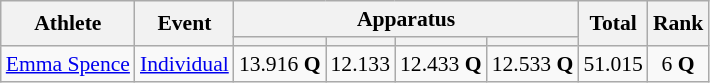<table class="wikitable" style="font-size:90%">
<tr>
<th rowspan=2>Athlete</th>
<th rowspan=2>Event</th>
<th colspan=4>Apparatus</th>
<th rowspan=2>Total</th>
<th rowspan=2>Rank</th>
</tr>
<tr style="font-size:95%">
<th></th>
<th></th>
<th></th>
<th></th>
</tr>
<tr align=center>
<td align=left><a href='#'>Emma Spence</a></td>
<td align=left rowspan=6><a href='#'>Individual</a></td>
<td>13.916 <strong>Q</strong></td>
<td>12.133</td>
<td>12.433 <strong>Q</strong></td>
<td>12.533 <strong>Q</strong></td>
<td>51.015</td>
<td>6 <strong>Q</strong></td>
</tr>
</table>
